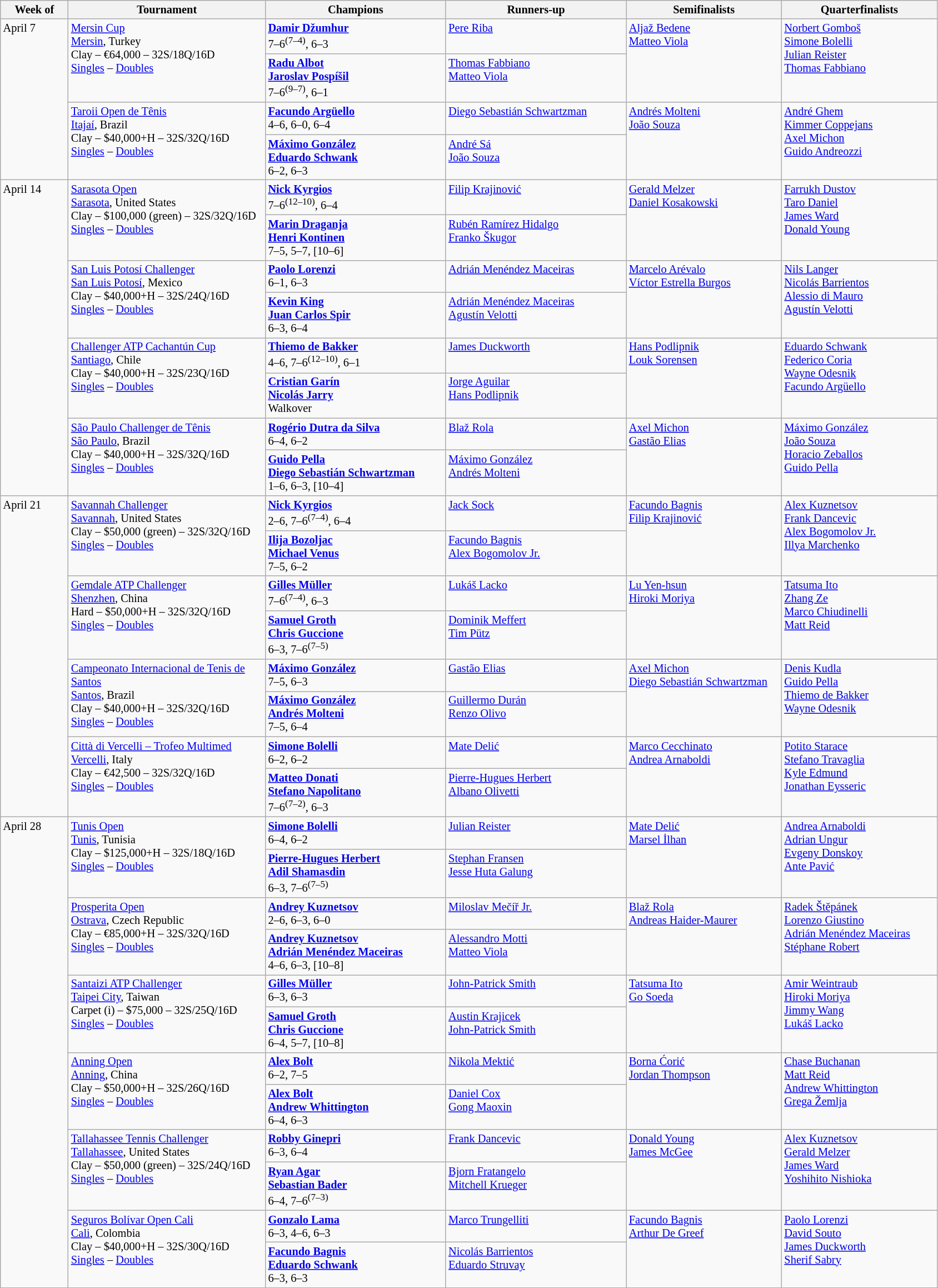<table class="wikitable" style="font-size:85%;">
<tr>
<th width="75">Week of</th>
<th width="230">Tournament</th>
<th width="210">Champions</th>
<th width="210">Runners-up</th>
<th width="180">Semifinalists</th>
<th width="180">Quarterfinalists</th>
</tr>
<tr valign=top>
<td rowspan=4>April 7</td>
<td rowspan=2><a href='#'>Mersin Cup</a><br><a href='#'>Mersin</a>, Turkey<br>Clay – €64,000 – 32S/18Q/16D<br><a href='#'>Singles</a> – <a href='#'>Doubles</a></td>
<td> <strong><a href='#'>Damir Džumhur</a></strong><br>7–6<sup>(7–4)</sup>, 6–3</td>
<td> <a href='#'>Pere Riba</a></td>
<td rowspan=2> <a href='#'>Aljaž Bedene</a><br> <a href='#'>Matteo Viola</a></td>
<td rowspan=2> <a href='#'>Norbert Gomboš</a> <br> <a href='#'>Simone Bolelli</a> <br> <a href='#'>Julian Reister</a> <br>  <a href='#'>Thomas Fabbiano</a></td>
</tr>
<tr valign=top>
<td> <strong><a href='#'>Radu Albot</a></strong><br> <strong><a href='#'>Jaroslav Pospíšil</a></strong><br>7–6<sup>(9–7)</sup>, 6–1</td>
<td> <a href='#'>Thomas Fabbiano</a><br> <a href='#'>Matteo Viola</a></td>
</tr>
<tr valign=top>
<td rowspan=2><a href='#'>Taroii Open de Tênis</a><br><a href='#'>Itajaí</a>, Brazil<br>Clay – $40,000+H – 32S/32Q/16D<br><a href='#'>Singles</a> – <a href='#'>Doubles</a></td>
<td> <strong><a href='#'>Facundo Argüello</a></strong><br>4–6, 6–0, 6–4</td>
<td> <a href='#'>Diego Sebastián Schwartzman</a></td>
<td rowspan=2> <a href='#'>Andrés Molteni</a><br>  <a href='#'>João Souza</a></td>
<td rowspan=2> <a href='#'>André Ghem</a> <br> <a href='#'>Kimmer Coppejans</a> <br>  <a href='#'>Axel Michon</a> <br>  <a href='#'>Guido Andreozzi</a></td>
</tr>
<tr valign=top>
<td> <strong><a href='#'>Máximo González</a></strong><br> <strong><a href='#'>Eduardo Schwank</a></strong><br>6–2, 6–3</td>
<td> <a href='#'>André Sá</a><br> <a href='#'>João Souza</a></td>
</tr>
<tr valign=top>
<td rowspan=8>April 14</td>
<td rowspan=2><a href='#'>Sarasota Open</a><br><a href='#'>Sarasota</a>, United States<br>Clay – $100,000 (green) – 32S/32Q/16D<br> <a href='#'>Singles</a> – <a href='#'>Doubles</a></td>
<td> <strong><a href='#'>Nick Kyrgios</a></strong><br>7–6<sup>(12–10)</sup>, 6–4</td>
<td> <a href='#'>Filip Krajinović</a></td>
<td rowspan=2> <a href='#'>Gerald Melzer</a> <br>  <a href='#'>Daniel Kosakowski</a></td>
<td rowspan=2> <a href='#'>Farrukh Dustov</a> <br>  <a href='#'>Taro Daniel</a> <br>  <a href='#'>James Ward</a> <br>  <a href='#'>Donald Young</a></td>
</tr>
<tr valign=top>
<td> <strong><a href='#'>Marin Draganja</a></strong><br> <strong><a href='#'>Henri Kontinen</a></strong><br>7–5, 5–7, [10–6]</td>
<td> <a href='#'>Rubén Ramírez Hidalgo</a><br> <a href='#'>Franko Škugor</a></td>
</tr>
<tr valign=top>
<td rowspan=2><a href='#'>San Luis Potosí Challenger</a><br><a href='#'>San Luis Potosí</a>, Mexico<br>Clay – $40,000+H – 32S/24Q/16D<br> <a href='#'>Singles</a> – <a href='#'>Doubles</a></td>
<td> <strong><a href='#'>Paolo Lorenzi</a></strong><br>6–1, 6–3</td>
<td> <a href='#'>Adrián Menéndez Maceiras</a></td>
<td rowspan=2> <a href='#'>Marcelo Arévalo</a> <br>  <a href='#'>Víctor Estrella Burgos</a></td>
<td rowspan=2> <a href='#'>Nils Langer</a> <br>  <a href='#'>Nicolás Barrientos</a> <br>  <a href='#'>Alessio di Mauro</a> <br>  <a href='#'>Agustín Velotti</a></td>
</tr>
<tr valign=top>
<td> <strong><a href='#'>Kevin King</a></strong><br> <strong><a href='#'>Juan Carlos Spir</a></strong><br>6–3, 6–4</td>
<td> <a href='#'>Adrián Menéndez Maceiras</a><br> <a href='#'>Agustín Velotti</a></td>
</tr>
<tr valign=top>
<td rowspan=2><a href='#'>Challenger ATP Cachantún Cup</a><br><a href='#'>Santiago</a>, Chile<br>Clay – $40,000+H – 32S/23Q/16D<br> <a href='#'>Singles</a> – <a href='#'>Doubles</a></td>
<td> <strong><a href='#'>Thiemo de Bakker</a></strong><br>4–6, 7–6<sup>(12–10)</sup>, 6–1</td>
<td> <a href='#'>James Duckworth</a></td>
<td rowspan=2> <a href='#'>Hans Podlipnik</a> <br>  <a href='#'>Louk Sorensen</a></td>
<td rowspan=2> <a href='#'>Eduardo Schwank</a> <br> <a href='#'>Federico Coria</a> <br>  <a href='#'>Wayne Odesnik</a> <br>  <a href='#'>Facundo Argüello</a></td>
</tr>
<tr valign=top>
<td> <strong><a href='#'>Cristian Garín</a></strong><br> <strong><a href='#'>Nicolás Jarry</a></strong><br>Walkover</td>
<td> <a href='#'>Jorge Aguilar</a><br> <a href='#'>Hans Podlipnik</a></td>
</tr>
<tr valign=top>
<td rowspan=2><a href='#'>São Paulo Challenger de Tênis</a><br><a href='#'>São Paulo</a>, Brazil<br>Clay – $40,000+H – 32S/32Q/16D<br> <a href='#'>Singles</a> – <a href='#'>Doubles</a></td>
<td> <strong><a href='#'>Rogério Dutra da Silva</a></strong><br>6–4, 6–2</td>
<td> <a href='#'>Blaž Rola</a></td>
<td rowspan=2> <a href='#'>Axel Michon</a> <br>  <a href='#'>Gastão Elias</a></td>
<td rowspan=2> <a href='#'>Máximo González</a> <br>  <a href='#'>João Souza</a> <br>  <a href='#'>Horacio Zeballos</a> <br>  <a href='#'>Guido Pella</a></td>
</tr>
<tr valign=top>
<td> <strong><a href='#'>Guido Pella</a></strong> <br>  <strong><a href='#'>Diego Sebastián Schwartzman</a></strong> <br>1–6, 6–3, [10–4]</td>
<td> <a href='#'>Máximo González</a> <br>  <a href='#'>Andrés Molteni</a></td>
</tr>
<tr valign=top>
<td rowspan=8>April 21</td>
<td rowspan=2><a href='#'>Savannah Challenger</a><br><a href='#'>Savannah</a>, United States<br>Clay – $50,000 (green) – 32S/32Q/16D<br> <a href='#'>Singles</a> – <a href='#'>Doubles</a></td>
<td> <strong><a href='#'>Nick Kyrgios</a></strong><br>2–6, 7–6<sup>(7–4)</sup>, 6–4</td>
<td> <a href='#'>Jack Sock</a></td>
<td rowspan=2> <a href='#'>Facundo Bagnis</a> <br> <a href='#'>Filip Krajinović</a></td>
<td rowspan=2> <a href='#'>Alex Kuznetsov</a> <br> <a href='#'>Frank Dancevic</a><br> <a href='#'>Alex Bogomolov Jr.</a><br>  <a href='#'>Illya Marchenko</a></td>
</tr>
<tr valign=top>
<td> <strong><a href='#'>Ilija Bozoljac</a></strong> <br>  <strong><a href='#'>Michael Venus</a></strong> <br>7–5, 6–2</td>
<td> <a href='#'>Facundo Bagnis</a> <br>  <a href='#'>Alex Bogomolov Jr.</a></td>
</tr>
<tr valign=top>
<td rowspan=2><a href='#'>Gemdale ATP Challenger</a><br><a href='#'>Shenzhen</a>, China<br>Hard – $50,000+H – 32S/32Q/16D<br> <a href='#'>Singles</a> – <a href='#'>Doubles</a></td>
<td> <strong><a href='#'>Gilles Müller</a></strong><br>7–6<sup>(7–4)</sup>, 6–3</td>
<td> <a href='#'>Lukáš Lacko</a></td>
<td rowspan=2> <a href='#'>Lu Yen-hsun</a> <br>  <a href='#'>Hiroki Moriya</a></td>
<td rowspan=2> <a href='#'>Tatsuma Ito</a><br> <a href='#'>Zhang Ze</a> <br> <a href='#'>Marco Chiudinelli</a> <br>  <a href='#'>Matt Reid</a></td>
</tr>
<tr valign=top>
<td> <strong><a href='#'>Samuel Groth</a></strong> <br>  <strong><a href='#'>Chris Guccione</a></strong> <br> 6–3, 7–6<sup>(7–5)</sup></td>
<td> <a href='#'>Dominik Meffert</a> <br>  <a href='#'>Tim Pütz</a></td>
</tr>
<tr valign=top>
<td rowspan=2><a href='#'>Campeonato Internacional de Tenis de Santos</a><br><a href='#'>Santos</a>, Brazil<br>Clay – $40,000+H – 32S/32Q/16D<br> <a href='#'>Singles</a> – <a href='#'>Doubles</a></td>
<td> <strong><a href='#'>Máximo González</a></strong> <br>7–5, 6–3</td>
<td> <a href='#'>Gastão Elias</a></td>
<td rowspan=2> <a href='#'>Axel Michon</a> <br> <a href='#'>Diego Sebastián Schwartzman</a></td>
<td rowspan=2> <a href='#'>Denis Kudla</a><br> <a href='#'>Guido Pella</a> <br> <a href='#'>Thiemo de Bakker</a><br>  <a href='#'>Wayne Odesnik</a></td>
</tr>
<tr valign=top>
<td> <strong><a href='#'>Máximo González</a></strong> <br>  <strong><a href='#'>Andrés Molteni</a></strong> <br>7–5, 6–4</td>
<td> <a href='#'>Guillermo Durán</a> <br>  <a href='#'>Renzo Olivo</a></td>
</tr>
<tr valign=top>
<td rowspan=2><a href='#'>Città di Vercelli – Trofeo Multimed</a><br><a href='#'>Vercelli</a>, Italy<br>Clay – €42,500 – 32S/32Q/16D<br> <a href='#'>Singles</a> – <a href='#'>Doubles</a></td>
<td> <strong><a href='#'>Simone Bolelli</a></strong> <br>6–2, 6–2</td>
<td> <a href='#'>Mate Delić</a></td>
<td rowspan=2> <a href='#'>Marco Cecchinato</a> <br>  <a href='#'>Andrea Arnaboldi</a></td>
<td rowspan=2> <a href='#'>Potito Starace</a> <br> <a href='#'>Stefano Travaglia</a><br> <a href='#'>Kyle Edmund</a> <br>  <a href='#'>Jonathan Eysseric</a></td>
</tr>
<tr valign=top>
<td> <strong><a href='#'>Matteo Donati</a></strong> <br>  <strong><a href='#'>Stefano Napolitano</a></strong><br> 7–6<sup>(7–2)</sup>, 6–3</td>
<td> <a href='#'>Pierre-Hugues Herbert</a> <br>  <a href='#'>Albano Olivetti</a></td>
</tr>
<tr valign=top>
<td rowspan=12>April 28</td>
<td rowspan=2><a href='#'>Tunis Open</a><br><a href='#'>Tunis</a>, Tunisia<br>Clay – $125,000+H – 32S/18Q/16D<br> <a href='#'>Singles</a> – <a href='#'>Doubles</a></td>
<td> <strong><a href='#'>Simone Bolelli</a></strong><br>6–4, 6–2</td>
<td> <a href='#'>Julian Reister</a></td>
<td rowspan=2> <a href='#'>Mate Delić</a><br>  <a href='#'>Marsel İlhan</a></td>
<td rowspan=2> <a href='#'>Andrea Arnaboldi</a> <br> <a href='#'>Adrian Ungur</a> <br> <a href='#'>Evgeny Donskoy</a><br>  <a href='#'>Ante Pavić</a></td>
</tr>
<tr valign=top>
<td> <strong><a href='#'>Pierre-Hugues Herbert</a></strong><br> <strong><a href='#'>Adil Shamasdin</a></strong><br>6–3, 7–6<sup>(7–5)</sup></td>
<td> <a href='#'>Stephan Fransen</a><br> <a href='#'>Jesse Huta Galung</a></td>
</tr>
<tr valign=top>
<td rowspan=2><a href='#'>Prosperita Open</a><br><a href='#'>Ostrava</a>, Czech Republic<br>Clay – €85,000+H – 32S/32Q/16D<br> <a href='#'>Singles</a> – <a href='#'>Doubles</a></td>
<td> <strong><a href='#'>Andrey Kuznetsov</a></strong><br>2–6, 6–3, 6–0</td>
<td> <a href='#'>Miloslav Mečíř Jr.</a></td>
<td rowspan=2> <a href='#'>Blaž Rola</a> <br> <a href='#'>Andreas Haider-Maurer</a></td>
<td rowspan=2> <a href='#'>Radek Štěpánek</a> <br> <a href='#'>Lorenzo Giustino</a> <br> <a href='#'>Adrián Menéndez Maceiras</a> <br> <a href='#'>Stéphane Robert</a></td>
</tr>
<tr valign=top>
<td> <strong><a href='#'>Andrey Kuznetsov</a></strong><br> <strong><a href='#'>Adrián Menéndez Maceiras</a></strong><br>4–6, 6–3, [10–8]</td>
<td> <a href='#'>Alessandro Motti</a><br> <a href='#'>Matteo Viola</a></td>
</tr>
<tr valign=top>
<td rowspan=2><a href='#'>Santaizi ATP Challenger</a><br><a href='#'>Taipei City</a>, Taiwan<br>Carpet (i) – $75,000 – 32S/25Q/16D<br> <a href='#'>Singles</a> – <a href='#'>Doubles</a></td>
<td> <strong><a href='#'>Gilles Müller</a></strong><br>6–3, 6–3</td>
<td> <a href='#'>John-Patrick Smith</a></td>
<td rowspan=2> <a href='#'>Tatsuma Ito</a> <br>  <a href='#'>Go Soeda</a></td>
<td rowspan=2> <a href='#'>Amir Weintraub</a> <br> <a href='#'>Hiroki Moriya</a> <br> <a href='#'>Jimmy Wang</a> <br>  <a href='#'>Lukáš Lacko</a></td>
</tr>
<tr valign=top>
<td> <strong><a href='#'>Samuel Groth</a></strong><br> <strong><a href='#'>Chris Guccione</a></strong><br>6–4, 5–7, [10–8]</td>
<td> <a href='#'>Austin Krajicek</a><br> <a href='#'>John-Patrick Smith</a></td>
</tr>
<tr valign=top>
<td rowspan=2><a href='#'>Anning Open</a><br><a href='#'>Anning</a>, China<br>Clay – $50,000+H – 32S/26Q/16D<br> <a href='#'>Singles</a> – <a href='#'>Doubles</a></td>
<td> <strong><a href='#'>Alex Bolt</a></strong><br>6–2, 7–5</td>
<td> <a href='#'>Nikola Mektić</a></td>
<td rowspan=2> <a href='#'>Borna Ćorić</a> <br>  <a href='#'>Jordan Thompson</a></td>
<td rowspan=2> <a href='#'>Chase Buchanan</a> <br> <a href='#'>Matt Reid</a> <br> <a href='#'>Andrew Whittington</a> <br>  <a href='#'>Grega Žemlja</a></td>
</tr>
<tr valign=top>
<td> <strong><a href='#'>Alex Bolt</a></strong><br> <strong><a href='#'>Andrew Whittington</a></strong><br>6–4, 6–3</td>
<td> <a href='#'>Daniel Cox</a><br> <a href='#'>Gong Maoxin</a></td>
</tr>
<tr valign=top>
<td rowspan=2><a href='#'>Tallahassee Tennis Challenger</a><br><a href='#'>Tallahassee</a>, United States<br>Clay – $50,000 (green) – 32S/24Q/16D<br> <a href='#'>Singles</a> – <a href='#'>Doubles</a></td>
<td> <strong><a href='#'>Robby Ginepri</a></strong><br>6–3, 6–4</td>
<td> <a href='#'>Frank Dancevic</a></td>
<td rowspan=2> <a href='#'>Donald Young</a> <br>  <a href='#'>James McGee</a></td>
<td rowspan=2> <a href='#'>Alex Kuznetsov</a> <br> <a href='#'>Gerald Melzer</a> <br> <a href='#'>James Ward</a> <br>  <a href='#'>Yoshihito Nishioka</a></td>
</tr>
<tr valign=top>
<td> <strong><a href='#'>Ryan Agar</a></strong><br> <strong><a href='#'>Sebastian Bader</a></strong><br>6–4, 7–6<sup>(7–3)</sup></td>
<td> <a href='#'>Bjorn Fratangelo</a><br> <a href='#'>Mitchell Krueger</a></td>
</tr>
<tr valign=top>
<td rowspan=2><a href='#'>Seguros Bolívar Open Cali</a><br><a href='#'>Cali</a>, Colombia<br>Clay – $40,000+H – 32S/30Q/16D<br> <a href='#'>Singles</a> – <a href='#'>Doubles</a></td>
<td> <strong><a href='#'>Gonzalo Lama</a></strong><br>6–3, 4–6, 6–3</td>
<td> <a href='#'>Marco Trungelliti</a></td>
<td rowspan=2> <a href='#'>Facundo Bagnis</a> <br>  <a href='#'>Arthur De Greef</a></td>
<td rowspan=2> <a href='#'>Paolo Lorenzi</a><br> <a href='#'>David Souto</a> <br> <a href='#'>James Duckworth</a> <br>  <a href='#'>Sherif Sabry</a></td>
</tr>
<tr valign=top>
<td> <strong><a href='#'>Facundo Bagnis</a></strong><br> <strong><a href='#'>Eduardo Schwank</a></strong><br>6–3, 6–3</td>
<td> <a href='#'>Nicolás Barrientos</a> <br> <a href='#'>Eduardo Struvay</a></td>
</tr>
<tr valign=top>
</tr>
</table>
